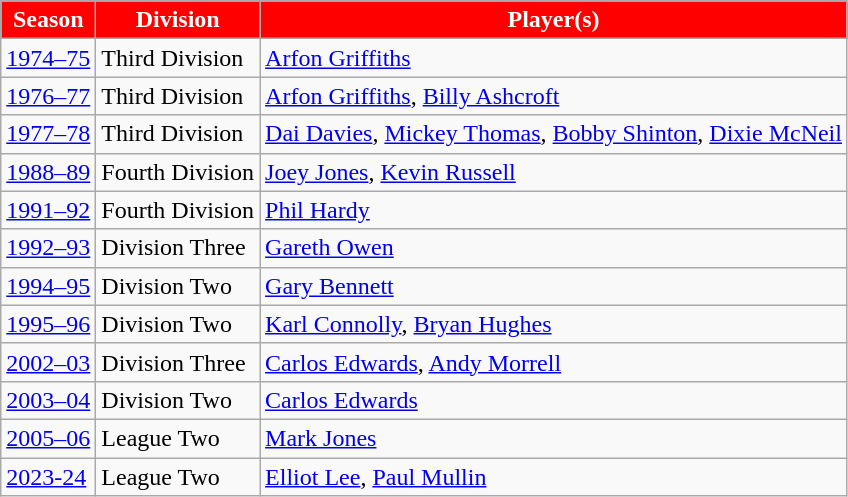<table class="wikitable">
<tr>
<th style="background:red;color:white">Season</th>
<th style="background:red;color:white">Division</th>
<th style="background:red;color:white">Player(s)</th>
</tr>
<tr>
<td><a href='#'>1974–75</a></td>
<td>Third Division</td>
<td> <a href='#'>Arfon Griffiths</a></td>
</tr>
<tr>
<td><a href='#'>1976–77</a></td>
<td>Third Division</td>
<td> <a href='#'>Arfon Griffiths</a>,  <a href='#'>Billy Ashcroft</a></td>
</tr>
<tr>
<td><a href='#'>1977–78</a></td>
<td>Third Division</td>
<td> <a href='#'>Dai Davies</a>,  <a href='#'>Mickey Thomas</a>,  <a href='#'>Bobby Shinton</a>,  <a href='#'>Dixie McNeil</a></td>
</tr>
<tr>
<td><a href='#'>1988–89</a></td>
<td>Fourth Division</td>
<td> <a href='#'>Joey Jones</a>,  <a href='#'>Kevin Russell</a></td>
</tr>
<tr>
<td><a href='#'>1991–92</a></td>
<td>Fourth Division</td>
<td> <a href='#'>Phil Hardy</a></td>
</tr>
<tr>
<td><a href='#'>1992–93</a></td>
<td>Division Three</td>
<td> <a href='#'>Gareth Owen</a></td>
</tr>
<tr>
<td><a href='#'>1994–95</a></td>
<td>Division Two</td>
<td> <a href='#'>Gary Bennett</a></td>
</tr>
<tr>
<td><a href='#'>1995–96</a></td>
<td>Division Two</td>
<td> <a href='#'>Karl Connolly</a>,  <a href='#'>Bryan Hughes</a></td>
</tr>
<tr>
<td><a href='#'>2002–03</a></td>
<td>Division Three</td>
<td> <a href='#'>Carlos Edwards</a>,  <a href='#'>Andy Morrell</a></td>
</tr>
<tr>
<td><a href='#'>2003–04</a></td>
<td>Division Two</td>
<td> <a href='#'>Carlos Edwards</a></td>
</tr>
<tr>
<td><a href='#'>2005–06</a></td>
<td>League Two</td>
<td> <a href='#'>Mark Jones</a></td>
</tr>
<tr>
<td><a href='#'>2023-24</a></td>
<td>League Two</td>
<td> <a href='#'>Elliot Lee</a>,  <a href='#'>Paul Mullin</a></td>
</tr>
</table>
